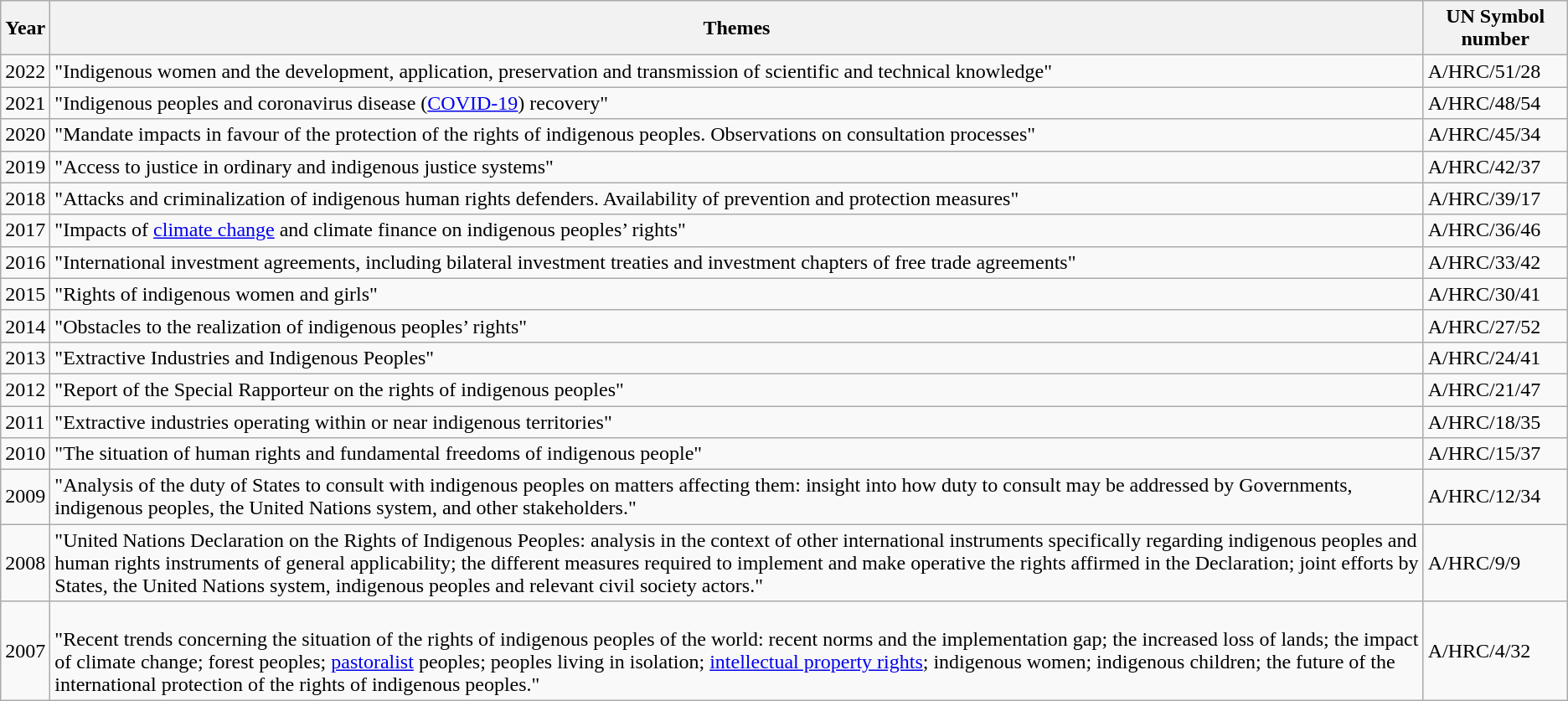<table class="wikitable">
<tr>
<th>Year</th>
<th>Themes</th>
<th>UN Symbol number</th>
</tr>
<tr>
<td>2022</td>
<td>"Indigenous women and the development, application, preservation and transmission of scientific and technical knowledge"</td>
<td>A/HRC/51/28</td>
</tr>
<tr>
<td>2021</td>
<td>"Indigenous peoples and coronavirus disease (<a href='#'>COVID-19</a>) recovery"</td>
<td>A/HRC/48/54</td>
</tr>
<tr>
<td>2020</td>
<td>"Mandate impacts in favour of the protection of the rights of indigenous peoples. Observations on consultation processes"</td>
<td>A/HRC/45/34</td>
</tr>
<tr>
<td>2019</td>
<td>"Access to justice in ordinary and indigenous justice systems"</td>
<td>A/HRC/42/37</td>
</tr>
<tr>
<td>2018</td>
<td>"Attacks and criminalization of indigenous human rights defenders. Availability of prevention and protection measures"</td>
<td>A/HRC/39/17</td>
</tr>
<tr>
<td>2017</td>
<td>"Impacts of <a href='#'>climate change</a> and climate finance on indigenous peoples’ rights"</td>
<td>A/HRC/36/46</td>
</tr>
<tr>
<td>2016</td>
<td>"International investment agreements, including bilateral investment treaties and investment chapters of free trade agreements"</td>
<td>A/HRC/33/42</td>
</tr>
<tr>
<td>2015</td>
<td>"Rights of indigenous women and girls"</td>
<td>A/HRC/30/41</td>
</tr>
<tr>
<td>2014</td>
<td>"Obstacles to the realization of indigenous peoples’ rights"</td>
<td>A/HRC/27/52</td>
</tr>
<tr>
<td>2013</td>
<td>"Extractive Industries and Indigenous Peoples"</td>
<td>A/HRC/24/41</td>
</tr>
<tr>
<td>2012</td>
<td>"Report of the Special Rapporteur on the rights of indigenous peoples"</td>
<td>A/HRC/21/47</td>
</tr>
<tr>
<td>2011</td>
<td>"Extractive industries operating within or near indigenous territories"</td>
<td>A/HRC/18/35</td>
</tr>
<tr>
<td>2010</td>
<td>"The situation of human rights and fundamental freedoms of indigenous people"</td>
<td>A/HRC/15/37</td>
</tr>
<tr>
<td>2009</td>
<td>"Analysis of the duty of States to consult with indigenous peoples on matters affecting them: insight into how duty to consult may be addressed by Governments, indigenous peoples, the United Nations system, and other stakeholders."</td>
<td>A/HRC/12/34</td>
</tr>
<tr>
<td>2008</td>
<td>"United Nations Declaration on the Rights of Indigenous Peoples: analysis in the context of other international instruments specifically regarding indigenous peoples and human rights instruments of general applicability; the different measures required to implement and make operative the rights affirmed in the Declaration; joint efforts by States, the United Nations system, indigenous peoples and relevant civil society actors."</td>
<td>A/HRC/9/9</td>
</tr>
<tr>
<td>2007</td>
<td><br>"Recent trends concerning the situation of the rights of indigenous peoples of the world: recent norms and the implementation gap; the increased loss of lands; the impact of climate change; forest peoples; <a href='#'>pastoralist</a> peoples; peoples living in isolation; <a href='#'>intellectual property rights</a>; indigenous women; indigenous children; the future of the international protection of the rights of indigenous peoples."</td>
<td>A/HRC/4/32</td>
</tr>
</table>
